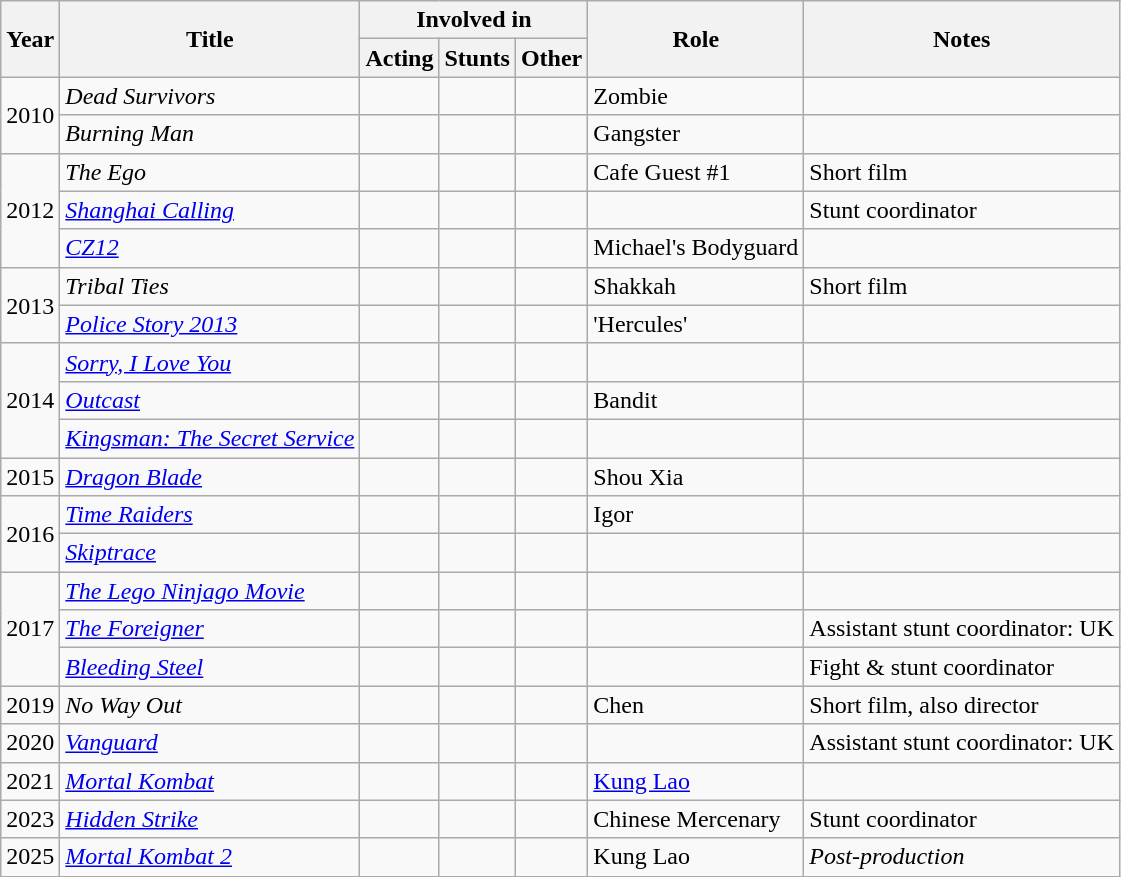<table class="wikitable">
<tr>
<th rowspan="2">Year</th>
<th rowspan="2">Title</th>
<th colspan="3">Involved in</th>
<th rowspan="2">Role</th>
<th rowspan="2">Notes</th>
</tr>
<tr>
<th>Acting</th>
<th>Stunts</th>
<th>Other</th>
</tr>
<tr>
<td rowspan="2">2010</td>
<td><em>Dead Survivors</em></td>
<td></td>
<td></td>
<td></td>
<td>Zombie</td>
<td></td>
</tr>
<tr>
<td><em>Burning Man</em></td>
<td></td>
<td></td>
<td></td>
<td>Gangster</td>
<td></td>
</tr>
<tr>
<td rowspan="3">2012</td>
<td><em>The Ego</em></td>
<td></td>
<td></td>
<td></td>
<td>Cafe Guest #1</td>
<td>Short film</td>
</tr>
<tr>
<td><em><a href='#'>Shanghai Calling</a></em></td>
<td></td>
<td></td>
<td></td>
<td></td>
<td>Stunt coordinator</td>
</tr>
<tr>
<td><em><a href='#'>CZ12</a></em></td>
<td></td>
<td></td>
<td></td>
<td>Michael's Bodyguard</td>
<td></td>
</tr>
<tr>
<td rowspan="2">2013</td>
<td><em>Tribal Ties</em></td>
<td></td>
<td></td>
<td></td>
<td>Shakkah</td>
<td>Short film</td>
</tr>
<tr>
<td><em><a href='#'>Police Story 2013</a></em></td>
<td></td>
<td></td>
<td></td>
<td>'Hercules'</td>
<td></td>
</tr>
<tr>
<td rowspan="3">2014</td>
<td><em><a href='#'>Sorry, I Love You</a></em></td>
<td></td>
<td></td>
<td></td>
<td></td>
<td></td>
</tr>
<tr>
<td><em><a href='#'>Outcast</a></em></td>
<td></td>
<td></td>
<td></td>
<td>Bandit</td>
<td></td>
</tr>
<tr>
<td><em><a href='#'>Kingsman: The Secret Service</a></em></td>
<td></td>
<td></td>
<td></td>
<td></td>
<td></td>
</tr>
<tr>
<td>2015</td>
<td><em><a href='#'>Dragon Blade</a></em></td>
<td></td>
<td></td>
<td></td>
<td>Shou Xia</td>
<td></td>
</tr>
<tr>
<td rowspan="2">2016</td>
<td><em><a href='#'>Time Raiders</a></em></td>
<td></td>
<td></td>
<td></td>
<td>Igor</td>
<td></td>
</tr>
<tr>
<td><a href='#'><em>Skiptrace</em></a></td>
<td></td>
<td></td>
<td></td>
<td></td>
<td></td>
</tr>
<tr>
<td rowspan="3">2017</td>
<td><em><a href='#'>The Lego Ninjago Movie</a></em></td>
<td></td>
<td></td>
<td></td>
<td></td>
<td></td>
</tr>
<tr>
<td><a href='#'><em>The Foreigner</em></a></td>
<td></td>
<td></td>
<td></td>
<td></td>
<td>Assistant stunt coordinator: UK</td>
</tr>
<tr>
<td><em><a href='#'>Bleeding Steel</a></em></td>
<td></td>
<td></td>
<td></td>
<td></td>
<td>Fight & stunt coordinator</td>
</tr>
<tr>
<td>2019</td>
<td><em>No Way Out</em></td>
<td></td>
<td></td>
<td></td>
<td>Chen</td>
<td>Short film, also director</td>
</tr>
<tr>
<td>2020</td>
<td><a href='#'><em>Vanguard</em></a></td>
<td></td>
<td></td>
<td></td>
<td></td>
<td>Assistant stunt coordinator: UK</td>
</tr>
<tr>
<td>2021</td>
<td><em><a href='#'>Mortal Kombat</a></em></td>
<td></td>
<td></td>
<td></td>
<td><a href='#'>Kung Lao</a></td>
<td></td>
</tr>
<tr>
<td>2023</td>
<td><em><a href='#'>Hidden Strike</a></em></td>
<td></td>
<td></td>
<td></td>
<td>Chinese Mercenary</td>
<td>Stunt coordinator</td>
</tr>
<tr>
<td>2025</td>
<td><em><a href='#'>Mortal Kombat 2</a></em></td>
<td></td>
<td></td>
<td></td>
<td>Kung Lao</td>
<td><em>Post-production</em></td>
</tr>
</table>
